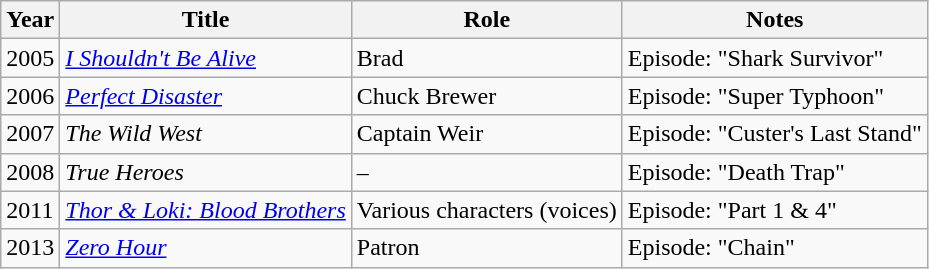<table class="wikitable sortable">
<tr>
<th>Year</th>
<th>Title</th>
<th>Role</th>
<th class="unsortable">Notes</th>
</tr>
<tr>
<td>2005</td>
<td><em><a href='#'>I Shouldn't Be Alive</a></em></td>
<td>Brad</td>
<td>Episode: "Shark Survivor"</td>
</tr>
<tr>
<td>2006</td>
<td><em><a href='#'>Perfect Disaster</a></em></td>
<td>Chuck Brewer</td>
<td>Episode: "Super Typhoon"</td>
</tr>
<tr>
<td>2007</td>
<td><em>The Wild West</em></td>
<td>Captain Weir</td>
<td>Episode: "Custer's Last Stand"</td>
</tr>
<tr>
<td>2008</td>
<td><em>True Heroes</em></td>
<td>–</td>
<td>Episode: "Death Trap"</td>
</tr>
<tr>
<td>2011</td>
<td><em><a href='#'>Thor & Loki: Blood Brothers</a></em></td>
<td>Various characters (voices)</td>
<td>Episode: "Part 1 & 4" </td>
</tr>
<tr>
<td>2013</td>
<td><em><a href='#'>Zero Hour</a></em></td>
<td>Patron</td>
<td>Episode: "Chain"</td>
</tr>
</table>
